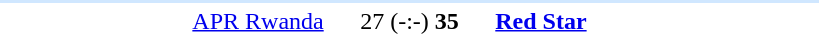<table style="text-align:center" width=550>
<tr>
<th width=30%></th>
<th width=15%></th>
<th width=30%></th>
</tr>
<tr align="left" bgcolor=#D0E7FF>
<td colspan=4></td>
</tr>
<tr>
<td align="right"><a href='#'>APR Rwanda</a> </td>
<td>27 (-:-) <strong>35</strong></td>
<td align=left> <strong><a href='#'>Red Star</a></strong></td>
</tr>
</table>
